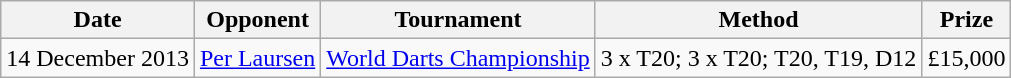<table class="wikitable">
<tr>
<th>Date</th>
<th>Opponent</th>
<th>Tournament</th>
<th>Method</th>
<th>Prize</th>
</tr>
<tr>
<td>14 December 2013</td>
<td> <a href='#'>Per Laursen</a></td>
<td><a href='#'>World Darts Championship</a></td>
<td>3 x T20; 3 x T20; T20, T19, D12</td>
<td>£15,000</td>
</tr>
</table>
